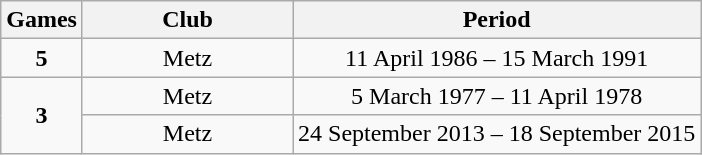<table class="wikitable sortable" style="text-align:center;">
<tr>
<th>Games</th>
<th style="width:30%;">Club</th>
<th>Period</th>
</tr>
<tr>
<td><strong>5</strong></td>
<td>Metz</td>
<td>11 April 1986 – 15 March 1991</td>
</tr>
<tr>
<td rowspan="2"><strong>3</strong></td>
<td>Metz</td>
<td>5 March 1977 – 11 April 1978</td>
</tr>
<tr>
<td>Metz</td>
<td>24 September 2013 – 18 September 2015</td>
</tr>
</table>
